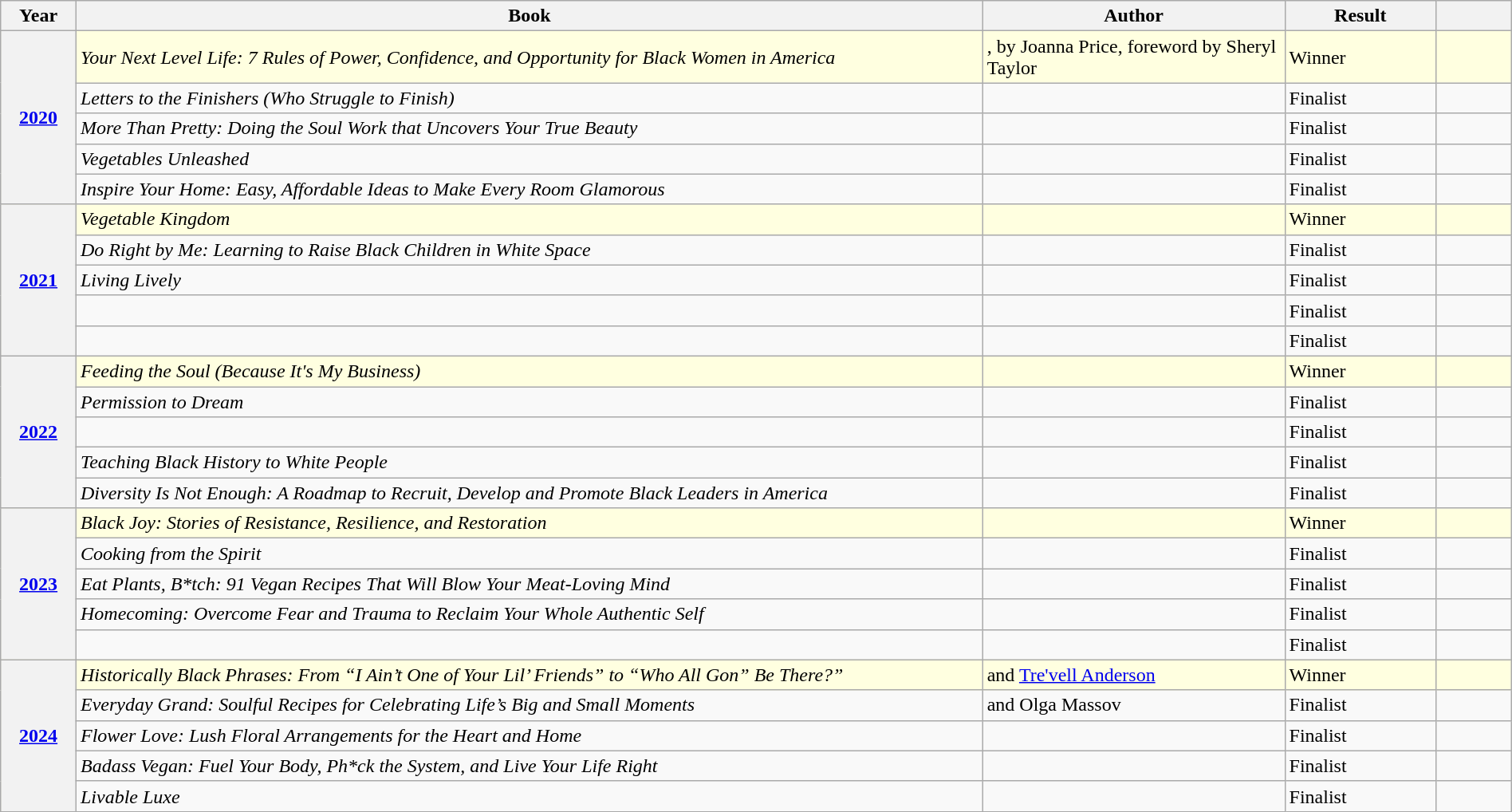<table class="wikitable sortable mw-collapsible" style="width:100%">
<tr>
<th scope="col" style="width:5%">Year</th>
<th scope="col" style="width:60%">Book</th>
<th scope="col" style="width:20%">Author</th>
<th scope="col" style="width:"10%">Result</th>
<th scope="col" style="width:5%"></th>
</tr>
<tr style=background:lightyellow>
<th scope="col" rowspan="5"><a href='#'>2020</a></th>
<td><em>Your Next Level Life: 7 Rules of Power, Confidence, and Opportunity for Black Women in America</em></td>
<td>,  by Joanna Price, foreword by Sheryl Taylor</td>
<td>Winner</td>
<td></td>
</tr>
<tr>
<td><em>Letters to the Finishers (Who Struggle to Finish)</em></td>
<td></td>
<td>Finalist</td>
<td></td>
</tr>
<tr>
<td><em>More Than Pretty: Doing the Soul Work that Uncovers Your True Beauty</em></td>
<td></td>
<td>Finalist</td>
<td></td>
</tr>
<tr>
<td><em>Vegetables Unleashed</em></td>
<td></td>
<td>Finalist</td>
<td></td>
</tr>
<tr>
<td><em>Inspire Your Home: Easy, Affordable Ideas to Make Every Room Glamorous</em></td>
<td></td>
<td>Finalist</td>
<td></td>
</tr>
<tr style=background:lightyellow>
<th scope="col" rowspan="5"><a href='#'>2021</a></th>
<td><em>Vegetable Kingdom</em></td>
<td></td>
<td>Winner</td>
<td></td>
</tr>
<tr>
<td><em>Do Right by Me: Learning to Raise Black Children in White Space</em></td>
<td></td>
<td>Finalist</td>
<td></td>
</tr>
<tr>
<td><em>Living Lively</em></td>
<td></td>
<td>Finalist</td>
<td></td>
</tr>
<tr>
<td></td>
<td></td>
<td>Finalist</td>
<td></td>
</tr>
<tr>
<td></td>
<td></td>
<td>Finalist</td>
<td></td>
</tr>
<tr style=background:lightyellow>
<th scope="col" rowspan="5"><a href='#'>2022</a></th>
<td><em>Feeding the Soul (Because It's My Business)</em></td>
<td></td>
<td>Winner</td>
<td></td>
</tr>
<tr>
<td><em>Permission to Dream</em></td>
<td></td>
<td>Finalist</td>
<td></td>
</tr>
<tr>
<td><em></em></td>
<td></td>
<td>Finalist</td>
<td></td>
</tr>
<tr>
<td><em>Teaching Black History to White People </em></td>
<td></td>
<td>Finalist</td>
<td></td>
</tr>
<tr>
<td><em>Diversity Is Not Enough: A Roadmap to Recruit, Develop and Promote Black Leaders in America</em></td>
<td></td>
<td>Finalist</td>
<td></td>
</tr>
<tr style=background:lightyellow>
<th scope="col" rowspan="5"><a href='#'>2023</a></th>
<td><em>Black Joy: Stories of Resistance, Resilience, and Restoration</em></td>
<td></td>
<td>Winner</td>
<td></td>
</tr>
<tr>
<td><em>Cooking from the Spirit</em></td>
<td></td>
<td>Finalist</td>
<td></td>
</tr>
<tr>
<td><em>Eat Plants, B*tch: 91 Vegan Recipes That Will Blow Your Meat-Loving Mind</em></td>
<td></td>
<td>Finalist</td>
<td></td>
</tr>
<tr>
<td><em>Homecoming: Overcome Fear and Trauma to Reclaim Your Whole Authentic Self</em></td>
<td></td>
<td>Finalist</td>
<td></td>
</tr>
<tr>
<td></td>
<td></td>
<td>Finalist</td>
<td></td>
</tr>
<tr style=background:lightyellow>
<th scope="col" rowspan="5"><a href='#'>2024</a></th>
<td><em>Historically Black Phrases: From “I Ain’t One of Your Lil’ Friends” to “Who All Gon” Be There?”</em></td>
<td> and <a href='#'>Tre'vell Anderson</a></td>
<td>Winner</td>
<td></td>
</tr>
<tr>
<td><em>Everyday Grand: Soulful Recipes for Celebrating Life’s Big and Small Moments</em></td>
<td> and Olga Massov</td>
<td>Finalist</td>
<td></td>
</tr>
<tr>
<td><em>Flower Love: Lush Floral Arrangements for the Heart and Home</em></td>
<td></td>
<td>Finalist</td>
<td></td>
</tr>
<tr>
<td><em>Badass Vegan: Fuel Your Body, Ph*ck the System, and Live Your Life Right</em></td>
<td></td>
<td>Finalist</td>
<td></td>
</tr>
<tr>
<td><em>Livable Luxe</em></td>
<td></td>
<td>Finalist</td>
<td></td>
</tr>
</table>
